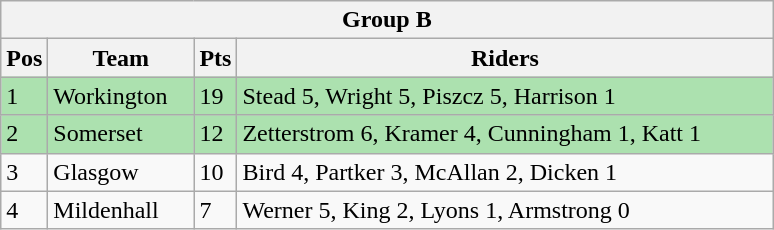<table class="wikitable">
<tr>
<th colspan="4">Group B</th>
</tr>
<tr>
<th width=20>Pos</th>
<th width=90>Team</th>
<th width=20>Pts</th>
<th width=350>Riders</th>
</tr>
<tr style="background:#ACE1AF;">
<td>1</td>
<td align=left>Workington</td>
<td>19</td>
<td>Stead 5, Wright 5, Piszcz 5, Harrison 1</td>
</tr>
<tr style="background:#ACE1AF;">
<td>2</td>
<td align=left>Somerset</td>
<td>12</td>
<td>Zetterstrom 6, Kramer 4, Cunningham 1, Katt 1</td>
</tr>
<tr>
<td>3</td>
<td align=left>Glasgow</td>
<td>10</td>
<td>Bird 4, Partker 3, McAllan 2, Dicken 1</td>
</tr>
<tr>
<td>4</td>
<td align=left>Mildenhall</td>
<td>7</td>
<td>Werner 5, King 2, Lyons 1, Armstrong 0</td>
</tr>
</table>
